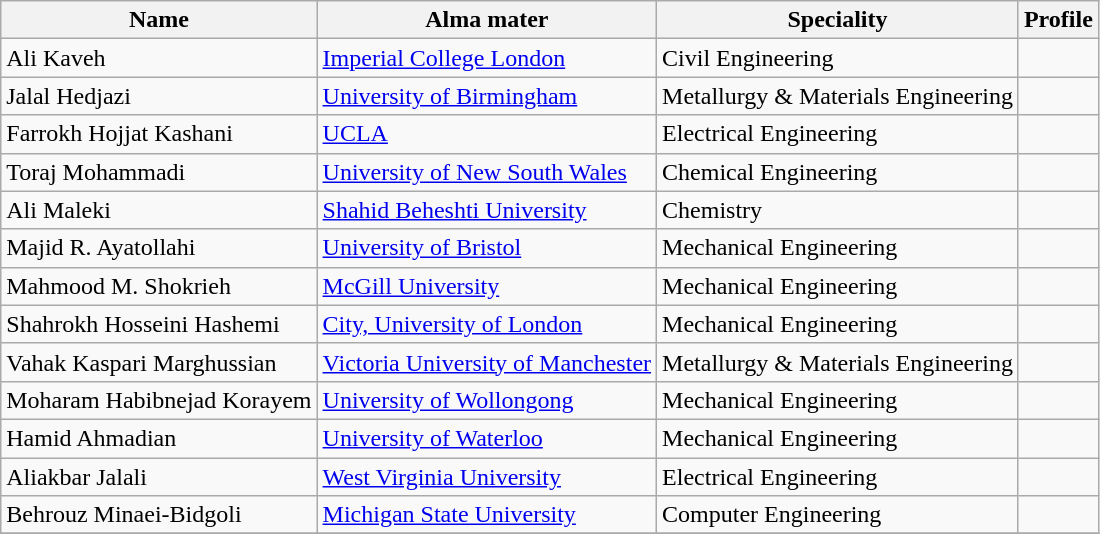<table class="wikitable">
<tr>
<th>Name</th>
<th>Alma mater</th>
<th>Speciality</th>
<th>Profile</th>
</tr>
<tr>
<td>Ali Kaveh</td>
<td> <a href='#'>Imperial College London</a></td>
<td>Civil Engineering</td>
<td></td>
</tr>
<tr>
<td>Jalal Hedjazi</td>
<td> <a href='#'>University of Birmingham</a></td>
<td>Metallurgy & Materials Engineering</td>
<td></td>
</tr>
<tr>
<td>Farrokh Hojjat Kashani</td>
<td> <a href='#'>UCLA</a></td>
<td>Electrical Engineering</td>
<td></td>
</tr>
<tr>
<td>Toraj Mohammadi</td>
<td> <a href='#'>University of New South Wales</a></td>
<td>Chemical Engineering</td>
<td></td>
</tr>
<tr>
<td>Ali Maleki</td>
<td> <a href='#'>Shahid Beheshti University</a></td>
<td>Chemistry</td>
<td></td>
</tr>
<tr>
<td>Majid R. Ayatollahi</td>
<td> <a href='#'>University of Bristol</a></td>
<td>Mechanical Engineering</td>
<td></td>
</tr>
<tr>
<td>Mahmood M. Shokrieh</td>
<td> <a href='#'>McGill University</a></td>
<td>Mechanical Engineering</td>
<td></td>
</tr>
<tr>
<td>Shahrokh Hosseini Hashemi</td>
<td> <a href='#'>City, University of London</a></td>
<td>Mechanical Engineering</td>
<td></td>
</tr>
<tr>
<td>Vahak Kaspari Marghussian</td>
<td> <a href='#'>Victoria University of Manchester</a></td>
<td>Metallurgy & Materials Engineering</td>
<td></td>
</tr>
<tr>
<td>Moharam Habibnejad Korayem</td>
<td> <a href='#'>University of Wollongong</a></td>
<td>Mechanical Engineering</td>
<td></td>
</tr>
<tr>
<td>Hamid Ahmadian</td>
<td> <a href='#'>University of Waterloo</a></td>
<td>Mechanical Engineering</td>
<td></td>
</tr>
<tr>
<td>Aliakbar Jalali</td>
<td> <a href='#'>West Virginia University</a></td>
<td>Electrical Engineering</td>
<td></td>
</tr>
<tr>
<td>Behrouz Minaei-Bidgoli</td>
<td> <a href='#'>Michigan State University</a></td>
<td>Computer Engineering</td>
<td></td>
</tr>
<tr>
</tr>
</table>
